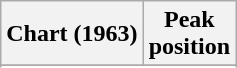<table class="wikitable sortable plainrowheaders" style="text-align:center">
<tr>
<th scope="col">Chart (1963)</th>
<th scope="col">Peak<br> position</th>
</tr>
<tr>
</tr>
<tr>
</tr>
<tr>
</tr>
</table>
